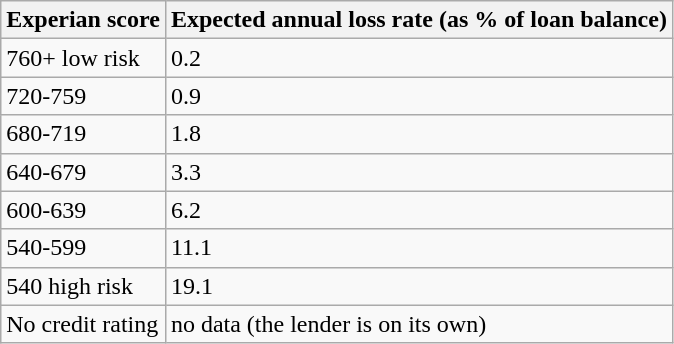<table class="wikitable">
<tr>
<th>Experian score</th>
<th>Expected annual loss rate (as % of loan balance)</th>
</tr>
<tr>
<td>760+ low risk</td>
<td>0.2</td>
</tr>
<tr>
<td>720-759</td>
<td>0.9</td>
</tr>
<tr>
<td>680-719</td>
<td>1.8</td>
</tr>
<tr>
<td>640-679</td>
<td>3.3</td>
</tr>
<tr>
<td>600-639</td>
<td>6.2</td>
</tr>
<tr>
<td>540-599</td>
<td>11.1</td>
</tr>
<tr>
<td>540 high risk</td>
<td>19.1</td>
</tr>
<tr>
<td>No credit rating</td>
<td>no data (the lender is on its own)</td>
</tr>
</table>
